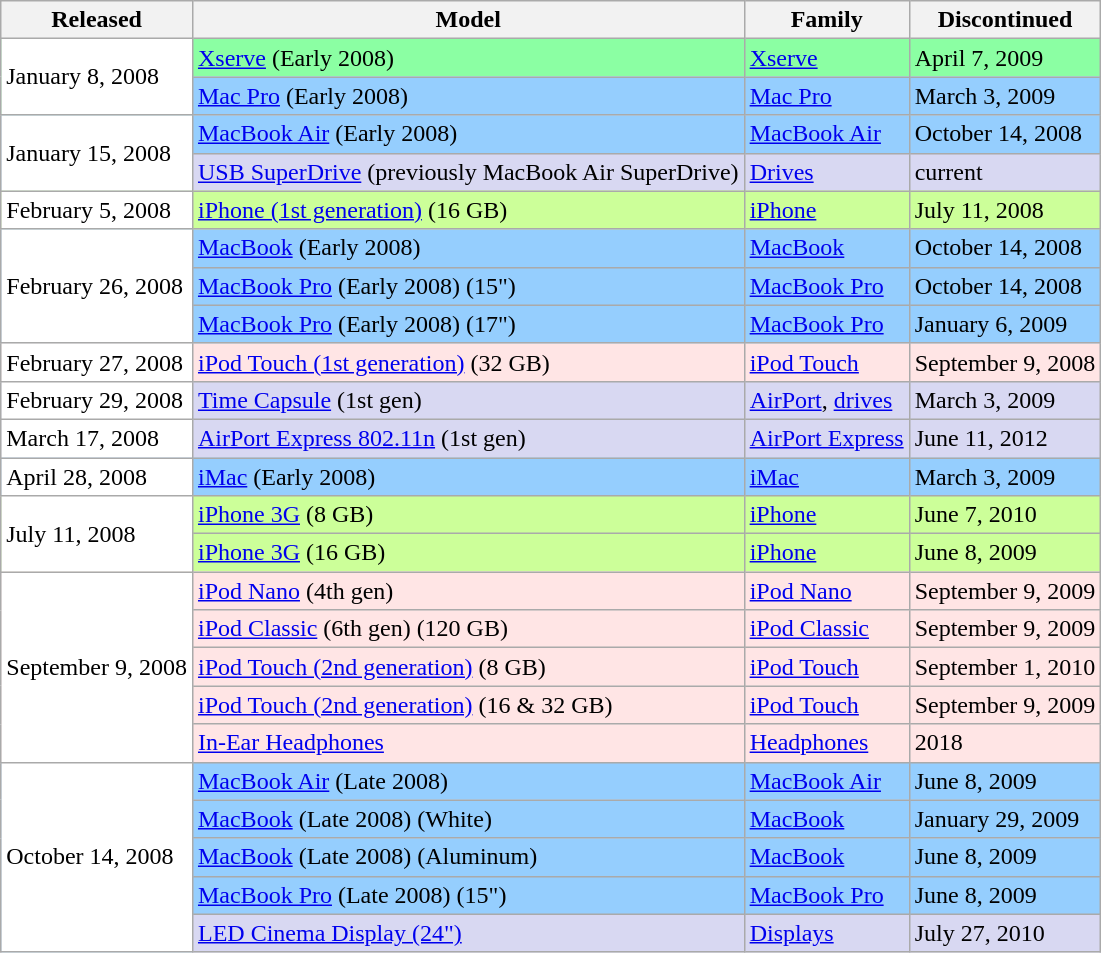<table class="wikitable">
<tr>
<th>Released</th>
<th>Model</th>
<th>Family</th>
<th>Discontinued</th>
</tr>
<tr bgcolor=8BFFA3>
<td bgcolor=#FFF rowspan=2>January 8, 2008</td>
<td><a href='#'>Xserve</a> (Early 2008)</td>
<td><a href='#'>Xserve</a></td>
<td>April 7, 2009</td>
</tr>
<tr bgcolor=#95CEFE>
<td><a href='#'>Mac Pro</a> (Early 2008)</td>
<td><a href='#'>Mac Pro</a></td>
<td>March 3, 2009</td>
</tr>
<tr bgcolor=#95CEFE>
<td bgcolor=#FFF rowspan=2>January 15, 2008</td>
<td><a href='#'>MacBook Air</a> (Early 2008)</td>
<td><a href='#'>MacBook Air</a></td>
<td>October 14, 2008</td>
</tr>
<tr bgcolor=#D8D8F2>
<td><a href='#'>USB SuperDrive</a> (previously MacBook Air SuperDrive)</td>
<td><a href='#'>Drives</a></td>
<td>current</td>
</tr>
<tr bgcolor=#CCFF99>
<td bgcolor=#FFF>February 5, 2008</td>
<td><a href='#'>iPhone (1st generation)</a> (16 GB)</td>
<td><a href='#'>iPhone</a></td>
<td>July 11, 2008</td>
</tr>
<tr bgcolor=#95CEFE>
<td rowspan=3 bgcolor=#FFF>February 26, 2008</td>
<td><a href='#'>MacBook</a> (Early 2008)</td>
<td><a href='#'>MacBook</a></td>
<td>October 14, 2008</td>
</tr>
<tr bgcolor=#95CEFE>
<td><a href='#'>MacBook Pro</a> (Early 2008) (15")</td>
<td><a href='#'>MacBook Pro</a></td>
<td>October 14, 2008</td>
</tr>
<tr bgcolor=#95CEFE>
<td><a href='#'>MacBook Pro</a> (Early 2008) (17")</td>
<td><a href='#'>MacBook Pro</a></td>
<td>January 6, 2009</td>
</tr>
<tr bgcolor=#FFE5E5>
<td bgcolor=#FFF>February 27, 2008</td>
<td><a href='#'>iPod Touch (1st generation)</a> (32 GB)</td>
<td><a href='#'>iPod Touch</a></td>
<td>September 9, 2008</td>
</tr>
<tr bgcolor=#D8D8F2>
<td bgcolor=#FFF>February 29, 2008</td>
<td><a href='#'>Time Capsule</a> (1st gen)</td>
<td><a href='#'>AirPort</a>, <a href='#'>drives</a></td>
<td>March 3, 2009</td>
</tr>
<tr bgcolor=#D8D8F2>
<td bgcolor=#FFF>March 17, 2008</td>
<td><a href='#'>AirPort Express 802.11n</a> (1st gen)</td>
<td><a href='#'>AirPort Express</a></td>
<td>June 11, 2012</td>
</tr>
<tr bgcolor=#95CEFE>
<td bgcolor=#FFF>April 28, 2008</td>
<td><a href='#'>iMac</a> (Early 2008)</td>
<td><a href='#'>iMac</a></td>
<td>March 3, 2009</td>
</tr>
<tr bgcolor=#CCFF99>
<td rowspan=2 bgcolor=#FFF>July 11, 2008</td>
<td><a href='#'>iPhone 3G</a> (8 GB)</td>
<td><a href='#'>iPhone</a></td>
<td>June 7, 2010</td>
</tr>
<tr bgcolor=#CCFF99>
<td><a href='#'>iPhone 3G</a> (16 GB)</td>
<td><a href='#'>iPhone</a></td>
<td>June 8, 2009</td>
</tr>
<tr bgcolor=#FFE5E5>
<td rowspan=5 bgcolor=#FFF>September 9, 2008</td>
<td><a href='#'>iPod Nano</a> (4th gen)</td>
<td><a href='#'>iPod Nano</a></td>
<td>September 9, 2009</td>
</tr>
<tr bgcolor=#FFE5E5>
<td><a href='#'>iPod Classic</a> (6th gen) (120 GB)</td>
<td><a href='#'>iPod Classic</a></td>
<td>September 9, 2009</td>
</tr>
<tr bgcolor=#FFE5E5>
<td><a href='#'>iPod Touch (2nd generation)</a> (8 GB)</td>
<td><a href='#'>iPod Touch</a></td>
<td>September 1, 2010</td>
</tr>
<tr bgcolor=#FFE5E5>
<td><a href='#'>iPod Touch (2nd generation)</a> (16 & 32 GB)</td>
<td><a href='#'>iPod Touch</a></td>
<td>September 9, 2009</td>
</tr>
<tr bgcolor=#FFE5E5>
<td><a href='#'>In-Ear Headphones</a></td>
<td><a href='#'>Headphones</a></td>
<td>2018</td>
</tr>
<tr bgcolor=#95CEFE>
<td rowspan=5 bgcolor=#FFF>October 14, 2008</td>
<td><a href='#'>MacBook Air</a> (Late 2008)</td>
<td><a href='#'>MacBook Air</a></td>
<td>June 8, 2009</td>
</tr>
<tr bgcolor=#95CEFE>
<td><a href='#'>MacBook</a> (Late 2008) (White)</td>
<td><a href='#'>MacBook</a></td>
<td>January 29, 2009</td>
</tr>
<tr bgcolor=#95CEFE>
<td><a href='#'>MacBook</a> (Late 2008) (Aluminum)</td>
<td><a href='#'>MacBook</a></td>
<td>June 8, 2009</td>
</tr>
<tr bgcolor=#95CEFE>
<td><a href='#'>MacBook Pro</a> (Late 2008) (15")</td>
<td><a href='#'>MacBook Pro</a></td>
<td>June 8, 2009</td>
</tr>
<tr bgcolor=#D8D8F2>
<td><a href='#'>LED Cinema Display (24")</a></td>
<td><a href='#'>Displays</a></td>
<td>July 27, 2010</td>
</tr>
</table>
